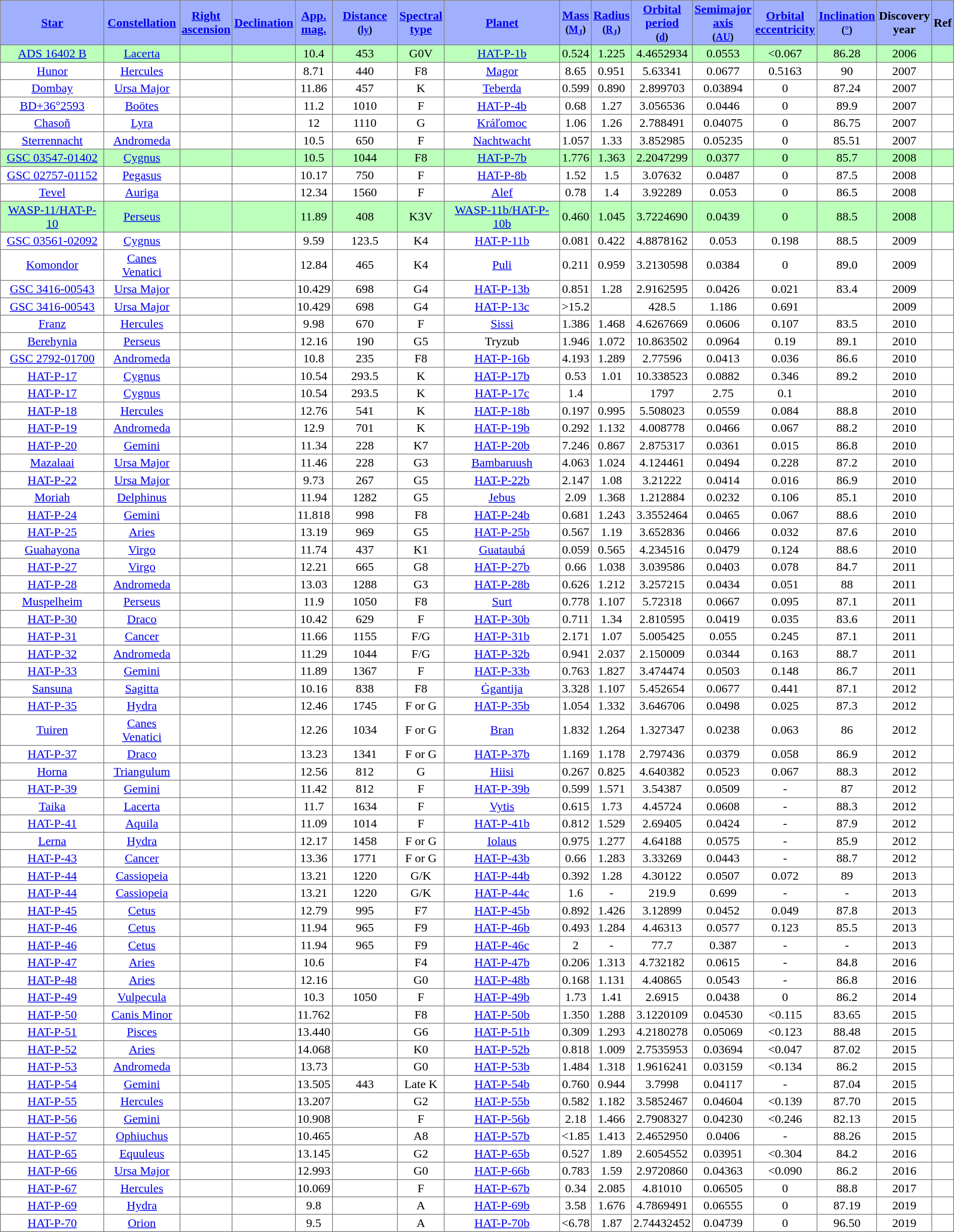<table class="toccolours sortable" border=1 cellspacing=0 cellpadding=2 align=center style="text-align:center; border-collapse:collapse; margin-left: 0; margin-right: auto;">
<tr bgcolor="#a0b0ff">
<th><a href='#'>Star</a></th>
<th><a href='#'>Constellation</a></th>
<th><a href='#'>Right<br>ascension</a></th>
<th><a href='#'>Declination</a></th>
<th><a href='#'>App.<br>mag.</a></th>
<th><a href='#'>Distance</a> <small>(<a href='#'>ly</a>)</small></th>
<th><a href='#'>Spectral<br>type</a></th>
<th><a href='#'>Planet</a></th>
<th><a href='#'>Mass</a><br><small>(<a href='#'>M<sub>J</sub></a>)</small></th>
<th><a href='#'>Radius</a><br><small>(<a href='#'>R<sub>J</sub></a>)</small></th>
<th><a href='#'>Orbital<br>period</a><br><small>(<a href='#'>d</a>)</small></th>
<th><a href='#'>Semimajor<br>axis</a><br><small>(<a href='#'>AU</a>)</small></th>
<th><a href='#'>Orbital<br>eccentricity</a></th>
<th><a href='#'>Inclination</a><br><small>(<a href='#'>°</a>)</small></th>
<th>Discovery<br>year</th>
<th>Ref</th>
</tr>
<tr style="background:#bbffbb;">
<td><a href='#'>ADS 16402 B</a></td>
<td><a href='#'>Lacerta</a></td>
<td></td>
<td></td>
<td>10.4</td>
<td>453</td>
<td>G0V</td>
<td><a href='#'>HAT-P-1b</a></td>
<td>0.524</td>
<td>1.225</td>
<td>4.4652934</td>
<td>0.0553</td>
<td><0.067</td>
<td>86.28</td>
<td>2006</td>
<td></td>
</tr>
<tr>
<td><a href='#'>Hunor</a></td>
<td><a href='#'>Hercules</a></td>
<td></td>
<td></td>
<td>8.71</td>
<td>440</td>
<td>F8</td>
<td><a href='#'>Magor</a></td>
<td>8.65</td>
<td>0.951</td>
<td>5.63341</td>
<td>0.0677</td>
<td>0.5163</td>
<td>90</td>
<td>2007</td>
<td></td>
</tr>
<tr>
<td><a href='#'>Dombay</a></td>
<td><a href='#'>Ursa Major</a></td>
<td></td>
<td></td>
<td>11.86</td>
<td>457</td>
<td>K</td>
<td><a href='#'>Teberda</a></td>
<td>0.599</td>
<td>0.890</td>
<td>2.899703</td>
<td>0.03894</td>
<td>0</td>
<td>87.24</td>
<td>2007</td>
<td></td>
</tr>
<tr>
<td><a href='#'>BD+36°2593</a></td>
<td><a href='#'>Boötes</a></td>
<td></td>
<td></td>
<td>11.2</td>
<td>1010</td>
<td>F</td>
<td><a href='#'>HAT-P-4b</a></td>
<td>0.68</td>
<td>1.27</td>
<td>3.056536</td>
<td>0.0446</td>
<td>0</td>
<td>89.9</td>
<td>2007</td>
<td></td>
</tr>
<tr>
<td><a href='#'>Chasoň</a></td>
<td><a href='#'>Lyra</a></td>
<td></td>
<td></td>
<td>12</td>
<td>1110</td>
<td>G</td>
<td><a href='#'>Kráľomoc</a></td>
<td>1.06</td>
<td>1.26</td>
<td>2.788491</td>
<td>0.04075</td>
<td>0</td>
<td>86.75</td>
<td>2007</td>
<td></td>
</tr>
<tr>
<td><a href='#'>Sterrennacht</a></td>
<td><a href='#'>Andromeda</a></td>
<td></td>
<td></td>
<td>10.5</td>
<td>650</td>
<td>F</td>
<td><a href='#'>Nachtwacht</a></td>
<td>1.057</td>
<td>1.33</td>
<td>3.852985</td>
<td>0.05235</td>
<td>0</td>
<td>85.51</td>
<td>2007</td>
<td></td>
</tr>
<tr style="background:#bbffbb;">
<td><a href='#'>GSC 03547-01402</a></td>
<td><a href='#'>Cygnus</a></td>
<td></td>
<td></td>
<td>10.5</td>
<td>1044</td>
<td>F8</td>
<td><a href='#'>HAT-P-7b</a></td>
<td>1.776</td>
<td>1.363</td>
<td>2.2047299</td>
<td>0.0377</td>
<td>0</td>
<td>85.7</td>
<td>2008</td>
<td></td>
</tr>
<tr>
<td><a href='#'>GSC 02757-01152</a></td>
<td><a href='#'>Pegasus</a></td>
<td></td>
<td></td>
<td>10.17</td>
<td>750</td>
<td>F</td>
<td><a href='#'>HAT-P-8b</a></td>
<td>1.52</td>
<td>1.5</td>
<td>3.07632</td>
<td>0.0487</td>
<td>0</td>
<td>87.5</td>
<td>2008</td>
<td></td>
</tr>
<tr>
<td><a href='#'>Tevel</a></td>
<td><a href='#'>Auriga</a></td>
<td></td>
<td></td>
<td>12.34</td>
<td>1560</td>
<td>F</td>
<td><a href='#'>Alef</a></td>
<td>0.78</td>
<td>1.4</td>
<td>3.92289</td>
<td>0.053</td>
<td>0</td>
<td>86.5</td>
<td>2008</td>
<td></td>
</tr>
<tr style="background:#bbffbb;">
<td><a href='#'>WASP-11/HAT-P-10</a></td>
<td><a href='#'>Perseus</a></td>
<td></td>
<td></td>
<td>11.89</td>
<td>408</td>
<td>K3V</td>
<td><a href='#'>WASP-11b/HAT-P-10b</a></td>
<td>0.460</td>
<td>1.045</td>
<td>3.7224690</td>
<td>0.0439</td>
<td>0</td>
<td>88.5</td>
<td>2008</td>
<td></td>
</tr>
<tr>
<td><a href='#'>GSC 03561-02092</a></td>
<td><a href='#'>Cygnus</a></td>
<td></td>
<td></td>
<td>9.59</td>
<td>123.5</td>
<td>K4</td>
<td><a href='#'>HAT-P-11b</a></td>
<td>0.081</td>
<td>0.422</td>
<td>4.8878162</td>
<td>0.053</td>
<td>0.198</td>
<td>88.5</td>
<td>2009</td>
<td></td>
</tr>
<tr>
<td><a href='#'>Komondor</a></td>
<td><a href='#'>Canes Venatici</a></td>
<td></td>
<td></td>
<td>12.84</td>
<td>465</td>
<td>K4</td>
<td><a href='#'>Puli</a></td>
<td>0.211</td>
<td>0.959</td>
<td>3.2130598</td>
<td>0.0384</td>
<td>0</td>
<td>89.0</td>
<td>2009</td>
<td></td>
</tr>
<tr>
<td><a href='#'>GSC 3416-00543</a></td>
<td><a href='#'>Ursa Major</a></td>
<td></td>
<td></td>
<td>10.429</td>
<td>698</td>
<td>G4</td>
<td><a href='#'>HAT-P-13b</a></td>
<td>0.851</td>
<td>1.28</td>
<td>2.9162595</td>
<td>0.0426</td>
<td>0.021</td>
<td>83.4</td>
<td>2009</td>
<td></td>
</tr>
<tr>
<td><a href='#'>GSC 3416-00543</a></td>
<td><a href='#'>Ursa Major</a></td>
<td></td>
<td></td>
<td>10.429</td>
<td>698</td>
<td>G4</td>
<td><a href='#'>HAT-P-13c</a></td>
<td>>15.2</td>
<td></td>
<td>428.5</td>
<td>1.186</td>
<td>0.691</td>
<td></td>
<td>2009</td>
<td></td>
</tr>
<tr>
<td><a href='#'>Franz</a></td>
<td><a href='#'>Hercules</a></td>
<td></td>
<td></td>
<td>9.98</td>
<td>670</td>
<td>F</td>
<td><a href='#'>Sissi</a></td>
<td>1.386</td>
<td>1.468</td>
<td>4.6267669</td>
<td>0.0606</td>
<td>0.107</td>
<td>83.5</td>
<td>2010</td>
<td></td>
</tr>
<tr>
<td><a href='#'>Berehynia</a></td>
<td><a href='#'>Perseus</a></td>
<td></td>
<td></td>
<td>12.16</td>
<td>190</td>
<td>G5</td>
<td>Tryzub</td>
<td>1.946</td>
<td>1.072</td>
<td>10.863502</td>
<td>0.0964</td>
<td>0.19</td>
<td>89.1</td>
<td>2010</td>
<td></td>
</tr>
<tr>
<td><a href='#'>GSC 2792-01700</a></td>
<td><a href='#'>Andromeda</a></td>
<td></td>
<td></td>
<td>10.8</td>
<td>235</td>
<td>F8</td>
<td><a href='#'>HAT-P-16b</a></td>
<td>4.193</td>
<td>1.289</td>
<td>2.77596</td>
<td>0.0413</td>
<td>0.036</td>
<td>86.6</td>
<td>2010</td>
<td></td>
</tr>
<tr>
<td><a href='#'>HAT-P-17</a></td>
<td><a href='#'>Cygnus</a></td>
<td></td>
<td></td>
<td>10.54</td>
<td>293.5</td>
<td>K</td>
<td><a href='#'>HAT-P-17b</a></td>
<td>0.53</td>
<td>1.01</td>
<td>10.338523</td>
<td>0.0882</td>
<td>0.346</td>
<td>89.2</td>
<td>2010</td>
<td></td>
</tr>
<tr>
<td><a href='#'>HAT-P-17</a></td>
<td><a href='#'>Cygnus</a></td>
<td></td>
<td></td>
<td>10.54</td>
<td>293.5</td>
<td>K</td>
<td><a href='#'>HAT-P-17c</a></td>
<td>1.4</td>
<td></td>
<td>1797</td>
<td>2.75</td>
<td>0.1</td>
<td></td>
<td>2010</td>
<td></td>
</tr>
<tr>
<td><a href='#'>HAT-P-18</a></td>
<td><a href='#'>Hercules</a></td>
<td></td>
<td></td>
<td>12.76</td>
<td>541</td>
<td>K</td>
<td><a href='#'>HAT-P-18b</a></td>
<td>0.197</td>
<td>0.995</td>
<td>5.508023</td>
<td>0.0559</td>
<td>0.084</td>
<td>88.8</td>
<td>2010</td>
<td></td>
</tr>
<tr>
<td><a href='#'>HAT-P-19</a></td>
<td><a href='#'>Andromeda</a></td>
<td></td>
<td></td>
<td>12.9</td>
<td>701</td>
<td>K</td>
<td><a href='#'>HAT-P-19b</a></td>
<td>0.292</td>
<td>1.132</td>
<td>4.008778</td>
<td>0.0466</td>
<td>0.067</td>
<td>88.2</td>
<td>2010</td>
<td></td>
</tr>
<tr>
<td><a href='#'>HAT-P-20</a></td>
<td><a href='#'>Gemini</a></td>
<td></td>
<td></td>
<td>11.34</td>
<td>228</td>
<td>K7</td>
<td><a href='#'>HAT-P-20b</a></td>
<td>7.246</td>
<td>0.867</td>
<td>2.875317</td>
<td>0.0361</td>
<td>0.015</td>
<td>86.8</td>
<td>2010</td>
<td></td>
</tr>
<tr>
<td><a href='#'>Mazalaai</a></td>
<td><a href='#'>Ursa Major</a></td>
<td></td>
<td></td>
<td>11.46</td>
<td>228</td>
<td>G3</td>
<td><a href='#'>Bambaruush</a></td>
<td>4.063</td>
<td>1.024</td>
<td>4.124461</td>
<td>0.0494</td>
<td>0.228</td>
<td>87.2</td>
<td>2010</td>
<td></td>
</tr>
<tr>
<td><a href='#'>HAT-P-22</a></td>
<td><a href='#'>Ursa Major</a></td>
<td></td>
<td></td>
<td>9.73</td>
<td>267</td>
<td>G5</td>
<td><a href='#'>HAT-P-22b</a></td>
<td>2.147</td>
<td>1.08</td>
<td>3.21222</td>
<td>0.0414</td>
<td>0.016</td>
<td>86.9</td>
<td>2010</td>
<td></td>
</tr>
<tr>
<td><a href='#'>Moriah</a></td>
<td><a href='#'>Delphinus</a></td>
<td></td>
<td></td>
<td>11.94</td>
<td>1282</td>
<td>G5</td>
<td><a href='#'>Jebus</a></td>
<td>2.09</td>
<td>1.368</td>
<td>1.212884</td>
<td>0.0232</td>
<td>0.106</td>
<td>85.1</td>
<td>2010</td>
<td></td>
</tr>
<tr>
<td><a href='#'>HAT-P-24</a></td>
<td><a href='#'>Gemini</a></td>
<td></td>
<td></td>
<td>11.818</td>
<td>998</td>
<td>F8</td>
<td><a href='#'>HAT-P-24b</a></td>
<td>0.681</td>
<td>1.243</td>
<td>3.3552464</td>
<td>0.0465</td>
<td>0.067</td>
<td>88.6</td>
<td>2010</td>
<td></td>
</tr>
<tr>
<td><a href='#'>HAT-P-25</a></td>
<td><a href='#'>Aries</a></td>
<td></td>
<td></td>
<td>13.19</td>
<td>969</td>
<td>G5</td>
<td><a href='#'>HAT-P-25b</a></td>
<td>0.567</td>
<td>1.19</td>
<td>3.652836</td>
<td>0.0466</td>
<td>0.032</td>
<td>87.6</td>
<td>2010</td>
<td></td>
</tr>
<tr>
<td><a href='#'>Guahayona</a></td>
<td><a href='#'>Virgo</a></td>
<td></td>
<td></td>
<td>11.74</td>
<td>437</td>
<td>K1</td>
<td><a href='#'>Guataubá</a></td>
<td>0.059</td>
<td>0.565</td>
<td>4.234516</td>
<td>0.0479</td>
<td>0.124</td>
<td>88.6</td>
<td>2010</td>
<td></td>
</tr>
<tr>
<td><a href='#'>HAT-P-27</a></td>
<td><a href='#'>Virgo</a></td>
<td></td>
<td></td>
<td>12.21</td>
<td>665</td>
<td>G8</td>
<td><a href='#'>HAT-P-27b</a></td>
<td>0.66</td>
<td>1.038</td>
<td>3.039586</td>
<td>0.0403</td>
<td>0.078</td>
<td>84.7</td>
<td>2011</td>
<td></td>
</tr>
<tr>
<td><a href='#'>HAT-P-28</a></td>
<td><a href='#'>Andromeda</a></td>
<td></td>
<td></td>
<td>13.03</td>
<td>1288</td>
<td>G3</td>
<td><a href='#'>HAT-P-28b</a></td>
<td>0.626</td>
<td>1.212</td>
<td>3.257215</td>
<td>0.0434</td>
<td>0.051</td>
<td>88</td>
<td>2011</td>
<td></td>
</tr>
<tr>
<td><a href='#'>Muspelheim</a></td>
<td><a href='#'>Perseus</a></td>
<td></td>
<td></td>
<td>11.9</td>
<td>1050</td>
<td>F8</td>
<td><a href='#'>Surt</a></td>
<td>0.778</td>
<td>1.107</td>
<td>5.72318</td>
<td>0.0667</td>
<td>0.095</td>
<td>87.1</td>
<td>2011</td>
<td></td>
</tr>
<tr>
<td><a href='#'>HAT-P-30</a></td>
<td><a href='#'>Draco</a></td>
<td></td>
<td></td>
<td>10.42</td>
<td>629</td>
<td>F</td>
<td><a href='#'>HAT-P-30b</a></td>
<td>0.711</td>
<td>1.34</td>
<td>2.810595</td>
<td>0.0419</td>
<td>0.035</td>
<td>83.6</td>
<td>2011</td>
<td></td>
</tr>
<tr>
<td><a href='#'>HAT-P-31</a></td>
<td><a href='#'>Cancer</a></td>
<td></td>
<td></td>
<td>11.66</td>
<td>1155</td>
<td>F/G</td>
<td><a href='#'>HAT-P-31b</a></td>
<td>2.171</td>
<td>1.07</td>
<td>5.005425</td>
<td>0.055</td>
<td>0.245</td>
<td>87.1</td>
<td>2011</td>
<td></td>
</tr>
<tr>
<td><a href='#'>HAT-P-32</a></td>
<td><a href='#'>Andromeda</a></td>
<td></td>
<td></td>
<td>11.29</td>
<td>1044</td>
<td>F/G</td>
<td><a href='#'>HAT-P-32b</a></td>
<td>0.941</td>
<td>2.037</td>
<td>2.150009</td>
<td>0.0344</td>
<td>0.163</td>
<td>88.7</td>
<td>2011</td>
<td></td>
</tr>
<tr>
<td><a href='#'>HAT-P-33</a></td>
<td><a href='#'>Gemini</a></td>
<td></td>
<td></td>
<td>11.89</td>
<td>1367</td>
<td>F</td>
<td><a href='#'>HAT-P-33b</a></td>
<td>0.763</td>
<td>1.827</td>
<td>3.474474</td>
<td>0.0503</td>
<td>0.148</td>
<td>86.7</td>
<td>2011</td>
<td></td>
</tr>
<tr>
<td><a href='#'>Sansuna</a></td>
<td><a href='#'>Sagitta</a></td>
<td></td>
<td></td>
<td>10.16</td>
<td>838</td>
<td>F8</td>
<td><a href='#'>Ġgantija</a></td>
<td>3.328</td>
<td>1.107</td>
<td>5.452654</td>
<td>0.0677</td>
<td>0.441</td>
<td>87.1</td>
<td>2012</td>
<td></td>
</tr>
<tr>
<td><a href='#'>HAT-P-35</a></td>
<td><a href='#'>Hydra</a></td>
<td></td>
<td></td>
<td>12.46</td>
<td>1745</td>
<td>F or G</td>
<td><a href='#'>HAT-P-35b</a></td>
<td>1.054</td>
<td>1.332</td>
<td>3.646706</td>
<td>0.0498</td>
<td>0.025</td>
<td>87.3</td>
<td>2012</td>
<td></td>
</tr>
<tr>
<td><a href='#'>Tuiren</a></td>
<td><a href='#'>Canes Venatici</a></td>
<td></td>
<td></td>
<td>12.26</td>
<td>1034</td>
<td>F or G</td>
<td><a href='#'>Bran</a></td>
<td>1.832</td>
<td>1.264</td>
<td>1.327347</td>
<td>0.0238</td>
<td>0.063</td>
<td>86</td>
<td>2012</td>
<td></td>
</tr>
<tr>
<td><a href='#'>HAT-P-37</a></td>
<td><a href='#'>Draco</a></td>
<td></td>
<td></td>
<td>13.23</td>
<td>1341</td>
<td>F or G</td>
<td><a href='#'>HAT-P-37b</a></td>
<td>1.169</td>
<td>1.178</td>
<td>2.797436</td>
<td>0.0379</td>
<td>0.058</td>
<td>86.9</td>
<td>2012</td>
<td></td>
</tr>
<tr>
<td><a href='#'>Horna</a></td>
<td><a href='#'>Triangulum</a></td>
<td></td>
<td></td>
<td>12.56</td>
<td>812</td>
<td>G</td>
<td><a href='#'>Hiisi</a></td>
<td>0.267</td>
<td>0.825</td>
<td>4.640382</td>
<td>0.0523</td>
<td>0.067</td>
<td>88.3</td>
<td>2012</td>
<td></td>
</tr>
<tr>
<td><a href='#'>HAT-P-39</a></td>
<td><a href='#'>Gemini</a></td>
<td></td>
<td></td>
<td>11.42</td>
<td>812</td>
<td>F</td>
<td><a href='#'>HAT-P-39b</a></td>
<td>0.599</td>
<td>1.571</td>
<td>3.54387</td>
<td>0.0509</td>
<td>-</td>
<td>87</td>
<td>2012</td>
<td></td>
</tr>
<tr>
<td><a href='#'>Taika</a></td>
<td><a href='#'>Lacerta</a></td>
<td></td>
<td></td>
<td>11.7</td>
<td>1634</td>
<td>F</td>
<td><a href='#'>Vytis</a></td>
<td>0.615</td>
<td>1.73</td>
<td>4.45724</td>
<td>0.0608</td>
<td>-</td>
<td>88.3</td>
<td>2012</td>
<td></td>
</tr>
<tr>
<td><a href='#'>HAT-P-41</a></td>
<td><a href='#'>Aquila</a></td>
<td></td>
<td></td>
<td>11.09</td>
<td>1014</td>
<td>F</td>
<td><a href='#'>HAT-P-41b</a></td>
<td>0.812</td>
<td>1.529</td>
<td>2.69405</td>
<td>0.0424</td>
<td>-</td>
<td>87.9</td>
<td>2012</td>
<td></td>
</tr>
<tr>
<td><a href='#'>Lerna</a></td>
<td><a href='#'>Hydra</a></td>
<td></td>
<td></td>
<td>12.17</td>
<td>1458</td>
<td>F or G</td>
<td><a href='#'>Iolaus</a></td>
<td>0.975</td>
<td>1.277</td>
<td>4.64188</td>
<td>0.0575</td>
<td>-</td>
<td>85.9</td>
<td>2012</td>
<td></td>
</tr>
<tr>
<td><a href='#'>HAT-P-43</a></td>
<td><a href='#'>Cancer</a></td>
<td></td>
<td></td>
<td>13.36</td>
<td>1771</td>
<td>F or G</td>
<td><a href='#'>HAT-P-43b</a></td>
<td>0.66</td>
<td>1.283</td>
<td>3.33269</td>
<td>0.0443</td>
<td>-</td>
<td>88.7</td>
<td>2012</td>
<td></td>
</tr>
<tr>
<td><a href='#'>HAT-P-44</a></td>
<td><a href='#'>Cassiopeia</a></td>
<td></td>
<td></td>
<td>13.21</td>
<td>1220</td>
<td>G/K</td>
<td><a href='#'>HAT-P-44b</a></td>
<td>0.392</td>
<td>1.28</td>
<td>4.30122</td>
<td>0.0507</td>
<td>0.072</td>
<td>89</td>
<td>2013</td>
<td></td>
</tr>
<tr>
<td><a href='#'>HAT-P-44</a></td>
<td><a href='#'>Cassiopeia</a></td>
<td></td>
<td></td>
<td>13.21</td>
<td>1220</td>
<td>G/K</td>
<td><a href='#'>HAT-P-44c</a></td>
<td>1.6</td>
<td>-</td>
<td>219.9</td>
<td>0.699</td>
<td>-</td>
<td>-</td>
<td>2013</td>
<td></td>
</tr>
<tr>
<td><a href='#'>HAT-P-45</a></td>
<td><a href='#'>Cetus</a></td>
<td></td>
<td></td>
<td>12.79</td>
<td>995</td>
<td>F7</td>
<td><a href='#'>HAT-P-45b</a></td>
<td>0.892</td>
<td>1.426</td>
<td>3.12899</td>
<td>0.0452</td>
<td>0.049</td>
<td>87.8</td>
<td>2013</td>
<td></td>
</tr>
<tr>
<td><a href='#'>HAT-P-46</a></td>
<td><a href='#'>Cetus</a></td>
<td></td>
<td></td>
<td>11.94</td>
<td>965</td>
<td>F9</td>
<td><a href='#'>HAT-P-46b</a></td>
<td>0.493</td>
<td>1.284</td>
<td>4.46313</td>
<td>0.0577</td>
<td>0.123</td>
<td>85.5</td>
<td>2013</td>
<td></td>
</tr>
<tr>
<td><a href='#'>HAT-P-46</a></td>
<td><a href='#'>Cetus</a></td>
<td></td>
<td></td>
<td>11.94</td>
<td>965</td>
<td>F9</td>
<td><a href='#'>HAT-P-46c</a></td>
<td>2</td>
<td>-</td>
<td>77.7</td>
<td>0.387</td>
<td>-</td>
<td>-</td>
<td>2013</td>
<td></td>
</tr>
<tr>
<td><a href='#'>HAT-P-47</a></td>
<td><a href='#'>Aries</a></td>
<td></td>
<td></td>
<td>10.6</td>
<td></td>
<td>F4</td>
<td><a href='#'>HAT-P-47b</a></td>
<td>0.206</td>
<td>1.313</td>
<td>4.732182</td>
<td>0.0615</td>
<td>-</td>
<td>84.8</td>
<td>2016</td>
<td></td>
</tr>
<tr>
<td><a href='#'>HAT-P-48</a></td>
<td><a href='#'>Aries</a></td>
<td></td>
<td></td>
<td>12.16</td>
<td></td>
<td>G0</td>
<td><a href='#'>HAT-P-48b</a></td>
<td>0.168</td>
<td>1.131</td>
<td>4.40865</td>
<td>0.0543</td>
<td>-</td>
<td>86.8</td>
<td>2016</td>
<td></td>
</tr>
<tr>
<td><a href='#'>HAT-P-49</a></td>
<td><a href='#'>Vulpecula</a></td>
<td></td>
<td></td>
<td>10.3</td>
<td>1050</td>
<td>F</td>
<td><a href='#'>HAT-P-49b</a></td>
<td>1.73</td>
<td>1.41</td>
<td>2.6915</td>
<td>0.0438</td>
<td>0</td>
<td>86.2</td>
<td>2014</td>
<td></td>
</tr>
<tr>
<td><a href='#'>HAT-P-50</a></td>
<td><a href='#'>Canis Minor</a></td>
<td></td>
<td></td>
<td>11.762</td>
<td></td>
<td>F8</td>
<td><a href='#'>HAT-P-50b</a></td>
<td>1.350</td>
<td>1.288</td>
<td>3.1220109</td>
<td>0.04530</td>
<td><0.115</td>
<td>83.65</td>
<td>2015</td>
<td></td>
</tr>
<tr>
<td><a href='#'>HAT-P-51</a></td>
<td><a href='#'>Pisces</a></td>
<td></td>
<td></td>
<td>13.440</td>
<td></td>
<td>G6</td>
<td><a href='#'>HAT-P-51b</a></td>
<td>0.309</td>
<td>1.293</td>
<td>4.2180278</td>
<td>0.05069</td>
<td><0.123</td>
<td>88.48</td>
<td>2015</td>
<td></td>
</tr>
<tr>
<td><a href='#'>HAT-P-52</a></td>
<td><a href='#'>Aries</a></td>
<td></td>
<td></td>
<td>14.068</td>
<td></td>
<td>K0</td>
<td><a href='#'>HAT-P-52b</a></td>
<td>0.818</td>
<td>1.009</td>
<td>2.7535953</td>
<td>0.03694</td>
<td><0.047</td>
<td>87.02</td>
<td>2015</td>
<td></td>
</tr>
<tr>
<td><a href='#'>HAT-P-53</a></td>
<td><a href='#'>Andromeda</a></td>
<td></td>
<td></td>
<td>13.73</td>
<td></td>
<td>G0</td>
<td><a href='#'>HAT-P-53b</a></td>
<td>1.484</td>
<td>1.318</td>
<td>1.9616241</td>
<td>0.03159</td>
<td><0.134</td>
<td>86.2</td>
<td>2015</td>
<td></td>
</tr>
<tr>
<td><a href='#'>HAT-P-54</a></td>
<td><a href='#'>Gemini</a></td>
<td></td>
<td></td>
<td>13.505</td>
<td>443</td>
<td>Late K</td>
<td><a href='#'>HAT-P-54b</a></td>
<td>0.760</td>
<td>0.944</td>
<td>3.7998</td>
<td>0.04117</td>
<td>-</td>
<td>87.04</td>
<td>2015</td>
<td></td>
</tr>
<tr>
<td><a href='#'>HAT-P-55</a></td>
<td><a href='#'>Hercules</a></td>
<td></td>
<td></td>
<td>13.207</td>
<td></td>
<td>G2</td>
<td><a href='#'>HAT-P-55b</a></td>
<td>0.582</td>
<td>1.182</td>
<td>3.5852467</td>
<td>0.04604</td>
<td><0.139</td>
<td>87.70</td>
<td>2015</td>
<td></td>
</tr>
<tr>
<td><a href='#'>HAT-P-56</a></td>
<td><a href='#'>Gemini</a></td>
<td></td>
<td></td>
<td>10.908</td>
<td></td>
<td>F</td>
<td><a href='#'>HAT-P-56b</a></td>
<td>2.18</td>
<td>1.466</td>
<td>2.7908327</td>
<td>0.04230</td>
<td><0.246</td>
<td>82.13</td>
<td>2015</td>
<td></td>
</tr>
<tr>
<td><a href='#'>HAT-P-57</a></td>
<td><a href='#'>Ophiuchus</a></td>
<td></td>
<td></td>
<td>10.465</td>
<td></td>
<td>A8</td>
<td><a href='#'>HAT-P-57b</a></td>
<td><1.85</td>
<td>1.413</td>
<td>2.4652950</td>
<td>0.0406</td>
<td>-</td>
<td>88.26</td>
<td>2015</td>
<td></td>
</tr>
<tr>
<td><a href='#'>HAT-P-65</a></td>
<td><a href='#'>Equuleus</a></td>
<td></td>
<td></td>
<td>13.145</td>
<td></td>
<td>G2</td>
<td><a href='#'>HAT-P-65b</a></td>
<td>0.527</td>
<td>1.89</td>
<td>2.6054552</td>
<td>0.03951</td>
<td><0.304</td>
<td>84.2</td>
<td>2016</td>
<td></td>
</tr>
<tr>
<td><a href='#'>HAT-P-66</a></td>
<td><a href='#'>Ursa Major</a></td>
<td></td>
<td></td>
<td>12.993</td>
<td></td>
<td>G0</td>
<td><a href='#'>HAT-P-66b</a></td>
<td>0.783</td>
<td>1.59</td>
<td>2.9720860</td>
<td>0.04363</td>
<td><0.090</td>
<td>86.2</td>
<td>2016</td>
<td></td>
</tr>
<tr>
<td><a href='#'>HAT-P-67</a></td>
<td><a href='#'>Hercules</a></td>
<td></td>
<td></td>
<td>10.069</td>
<td></td>
<td>F</td>
<td><a href='#'>HAT-P-67b</a></td>
<td>0.34</td>
<td>2.085</td>
<td>4.81010</td>
<td>0.06505</td>
<td>0</td>
<td>88.8</td>
<td>2017</td>
<td></td>
</tr>
<tr>
<td><a href='#'>HAT-P-69</a></td>
<td><a href='#'>Hydra</a></td>
<td></td>
<td></td>
<td>9.8</td>
<td></td>
<td>A</td>
<td><a href='#'>HAT-P-69b</a></td>
<td>3.58</td>
<td>1.676</td>
<td>4.7869491</td>
<td>0.06555</td>
<td>0</td>
<td>87.19</td>
<td>2019</td>
<td></td>
</tr>
<tr>
<td><a href='#'>HAT-P-70</a></td>
<td><a href='#'>Orion</a></td>
<td></td>
<td></td>
<td>9.5</td>
<td></td>
<td>A</td>
<td><a href='#'>HAT-P-70b</a></td>
<td><6.78</td>
<td>1.87</td>
<td>2.74432452</td>
<td>0.04739</td>
<td>0</td>
<td>96.50</td>
<td>2019</td>
<td></td>
</tr>
</table>
